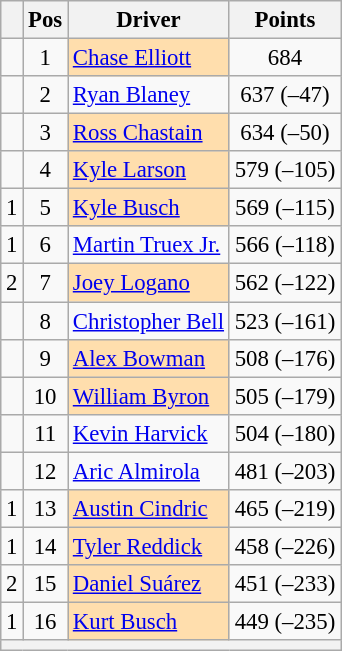<table class="wikitable" style="font-size: 95%">
<tr>
<th></th>
<th>Pos</th>
<th>Driver</th>
<th>Points</th>
</tr>
<tr>
<td align="left"></td>
<td style="text-align:center;">1</td>
<td style="background:#FFDEAD;"><a href='#'>Chase Elliott</a></td>
<td style="text-align:center;">684</td>
</tr>
<tr>
<td align="left"></td>
<td style="text-align:center;">2</td>
<td><a href='#'>Ryan Blaney</a></td>
<td style="text-align:center;">637 (–47)</td>
</tr>
<tr>
<td align="left"></td>
<td style="text-align:center;">3</td>
<td style="background:#FFDEAD;"><a href='#'>Ross Chastain</a></td>
<td style="text-align:center;">634 (–50)</td>
</tr>
<tr>
<td align="left"></td>
<td style="text-align:center;">4</td>
<td style="background:#FFDEAD;"><a href='#'>Kyle Larson</a></td>
<td style="text-align:center;">579 (–105)</td>
</tr>
<tr>
<td align="left"> 1</td>
<td style="text-align:center;">5</td>
<td style="background:#FFDEAD;"><a href='#'>Kyle Busch</a></td>
<td style="text-align:center;">569 (–115)</td>
</tr>
<tr>
<td align="left"> 1</td>
<td style="text-align:center;">6</td>
<td><a href='#'>Martin Truex Jr.</a></td>
<td style="text-align:center;">566 (–118)</td>
</tr>
<tr>
<td align="left"> 2</td>
<td style="text-align:center;">7</td>
<td style="background:#FFDEAD;"><a href='#'>Joey Logano</a></td>
<td style="text-align:center;">562 (–122)</td>
</tr>
<tr>
<td align="left"></td>
<td style="text-align:center;">8</td>
<td><a href='#'>Christopher Bell</a></td>
<td style="text-align:center;">523 (–161)</td>
</tr>
<tr>
<td align="left"></td>
<td style="text-align:center;">9</td>
<td style="background:#FFDEAD;"><a href='#'>Alex Bowman</a></td>
<td style="text-align:center;">508 (–176)</td>
</tr>
<tr>
<td align="left"></td>
<td style="text-align:center;">10</td>
<td style="background:#FFDEAD;"><a href='#'>William Byron</a></td>
<td style="text-align:center;">505 (–179)</td>
</tr>
<tr>
<td align="left"></td>
<td style="text-align:center;">11</td>
<td><a href='#'>Kevin Harvick</a></td>
<td style="text-align:center;">504 (–180)</td>
</tr>
<tr>
<td align="left"></td>
<td style="text-align:center;">12</td>
<td><a href='#'>Aric Almirola</a></td>
<td style="text-align:center;">481 (–203)</td>
</tr>
<tr>
<td align="left"> 1</td>
<td style="text-align:center;">13</td>
<td style="background:#FFDEAD;"><a href='#'>Austin Cindric</a></td>
<td style="text-align:center;">465 (–219)</td>
</tr>
<tr>
<td align="left"> 1</td>
<td style="text-align:center;">14</td>
<td style="background:#FFDEAD;"><a href='#'>Tyler Reddick</a></td>
<td style="text-align:center;">458 (–226)</td>
</tr>
<tr>
<td align="left"> 2</td>
<td style="text-align:center;">15</td>
<td style="background:#FFDEAD;"><a href='#'>Daniel Suárez</a></td>
<td style="text-align:center;">451 (–233)</td>
</tr>
<tr>
<td align="left"> 1</td>
<td style="text-align:center;">16</td>
<td style="background:#FFDEAD;"><a href='#'>Kurt Busch</a></td>
<td style="text-align:center;">449 (–235)</td>
</tr>
<tr class="sortbottom">
<th colspan="9"></th>
</tr>
</table>
